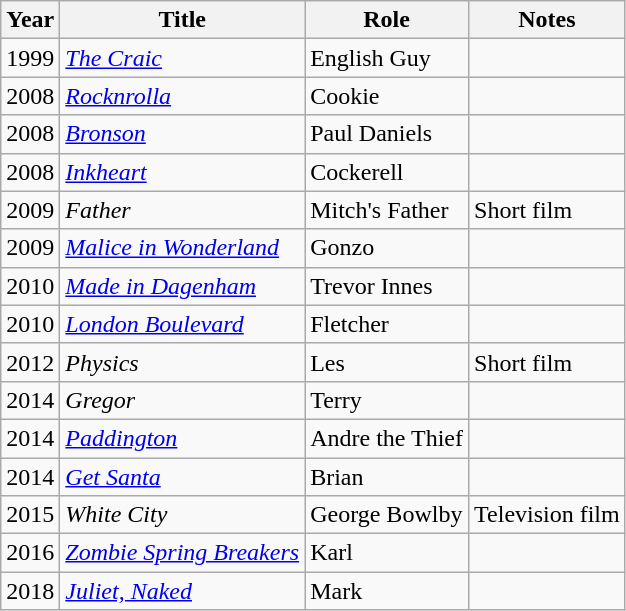<table class="wikitable sortable">
<tr>
<th>Year</th>
<th>Title</th>
<th>Role</th>
<th>Notes</th>
</tr>
<tr>
<td>1999</td>
<td><em><a href='#'>The Craic</a></em></td>
<td>English Guy</td>
<td></td>
</tr>
<tr>
<td>2008</td>
<td><em><a href='#'>Rocknrolla</a></em></td>
<td>Cookie</td>
<td></td>
</tr>
<tr>
<td>2008</td>
<td><em><a href='#'>Bronson</a></em></td>
<td>Paul Daniels</td>
<td></td>
</tr>
<tr>
<td>2008</td>
<td><em><a href='#'>Inkheart</a></em></td>
<td>Cockerell</td>
<td></td>
</tr>
<tr>
<td>2009</td>
<td><em>Father</em></td>
<td>Mitch's Father</td>
<td>Short film</td>
</tr>
<tr>
<td>2009</td>
<td><em><a href='#'>Malice in Wonderland</a></em></td>
<td>Gonzo</td>
<td></td>
</tr>
<tr>
<td>2010</td>
<td><em><a href='#'>Made in Dagenham</a></em></td>
<td>Trevor Innes</td>
<td></td>
</tr>
<tr>
<td>2010</td>
<td><em><a href='#'>London Boulevard</a></em></td>
<td>Fletcher</td>
<td></td>
</tr>
<tr>
<td>2012</td>
<td><em>Physics</em></td>
<td>Les</td>
<td>Short film</td>
</tr>
<tr>
<td>2014</td>
<td><em>Gregor</em></td>
<td>Terry</td>
<td></td>
</tr>
<tr>
<td>2014</td>
<td><em><a href='#'>Paddington</a></em></td>
<td>Andre the Thief</td>
<td></td>
</tr>
<tr>
<td>2014</td>
<td><em><a href='#'>Get Santa</a></em></td>
<td>Brian</td>
<td></td>
</tr>
<tr>
<td>2015</td>
<td><em>White City</em></td>
<td>George Bowlby</td>
<td>Television film</td>
</tr>
<tr>
<td>2016</td>
<td><em><a href='#'>Zombie Spring Breakers</a></em></td>
<td>Karl</td>
<td></td>
</tr>
<tr>
<td>2018</td>
<td><em> <a href='#'>Juliet, Naked</a> </em></td>
<td>Mark</td>
<td></td>
</tr>
</table>
